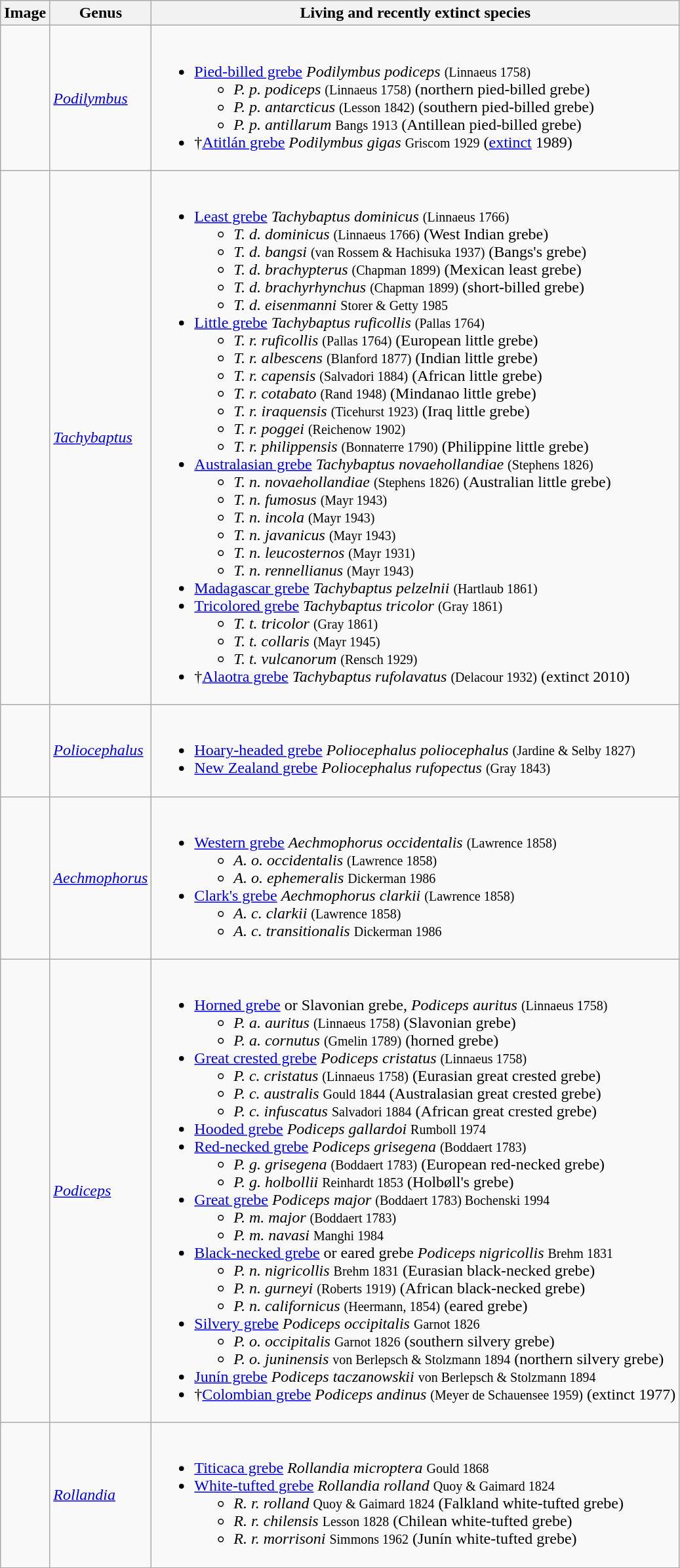<table class="wikitable">
<tr>
<th>Image</th>
<th>Genus</th>
<th>Living and recently extinct species</th>
</tr>
<tr>
<td></td>
<td><em><a href='#'>Podilymbus</a></em> </td>
<td><br><ul><li><a href='#'>Pied-billed grebe</a> <em>Podilymbus podiceps</em> <small>(Linnaeus 1758)</small><ul><li><em>P. p. podiceps</em> <small>(Linnaeus 1758)</small> (northern pied-billed grebe)</li><li><em>P. p. antarcticus</em> <small>(Lesson 1842)</small> (southern pied-billed grebe)</li><li><em>P. p. antillarum</em> <small>Bangs 1913</small> (Antillean pied-billed grebe)</li></ul></li><li>†<a href='#'>Atitlán grebe</a> <em>Podilymbus gigas</em> <small>Griscom 1929</small> (<a href='#'>extinct</a> 1989)</li></ul></td>
</tr>
<tr>
<td></td>
<td><em><a href='#'>Tachybaptus</a></em> </td>
<td><br><ul><li><a href='#'>Least grebe</a> <em>Tachybaptus dominicus</em> <small>(Linnaeus 1766)</small><ul><li><em>T. d. dominicus</em> <small>(Linnaeus 1766)</small> (West Indian grebe)</li><li><em>T. d. bangsi</em> <small>(van Rossem & Hachisuka 1937)</small> (Bangs's grebe)</li><li><em>T. d. brachypterus</em> <small>(Chapman 1899)</small> (Mexican least grebe)</li><li><em>T. d. brachyrhynchus</em> <small>(Chapman 1899)</small> (short-billed grebe)</li><li><em>T. d. eisenmanni</em> <small>Storer & Getty 1985</small></li></ul></li><li><a href='#'>Little grebe</a> <em>Tachybaptus ruficollis</em> <small>(Pallas 1764)</small><ul><li><em>T. r. ruficollis</em> <small>(Pallas 1764)</small> (European little grebe)</li><li><em>T. r. albescens</em> <small>(Blanford 1877)</small> (Indian little grebe)</li><li><em>T. r. capensis</em> <small>(Salvadori 1884)</small> (African little grebe)</li><li><em>T. r. cotabato</em> <small>(Rand 1948)</small> (Mindanao little grebe)</li><li><em>T. r. iraquensis</em> <small>(Ticehurst 1923)</small> (Iraq little grebe)</li><li><em>T. r. poggei</em> <small>(Reichenow 1902)</small></li><li><em>T. r. philippensis</em> <small>(Bonnaterre 1790)</small> (Philippine little grebe)</li></ul></li><li><a href='#'>Australasian grebe</a> <em>Tachybaptus novaehollandiae</em> <small>(Stephens 1826)</small><ul><li><em>T. n. novaehollandiae</em> <small>(Stephens 1826)</small> (Australian little grebe)</li><li><em>T. n. fumosus</em> <small>(Mayr 1943)</small></li><li><em>T. n. incola</em> <small>(Mayr 1943)</small></li><li><em>T. n. javanicus</em> <small>(Mayr 1943)</small></li><li><em>T. n. leucosternos</em> <small>(Mayr 1931)</small></li><li><em>T. n. rennellianus</em> <small>(Mayr 1943)</small></li></ul></li><li><a href='#'>Madagascar grebe</a> <em>Tachybaptus pelzelnii</em> <small>(Hartlaub 1861)</small></li><li><a href='#'>Tricolored grebe</a> <em>Tachybaptus tricolor</em> <small>(Gray 1861)</small><ul><li><em>T. t. tricolor</em> <small>(Gray 1861)</small></li><li><em>T. t. collaris</em> <small>(Mayr 1945)</small></li><li><em>T. t. vulcanorum</em> <small>(Rensch 1929)</small></li></ul></li><li>†<a href='#'>Alaotra grebe</a> <em>Tachybaptus rufolavatus</em> <small>(Delacour 1932)</small> (extinct 2010)</li></ul></td>
</tr>
<tr>
<td></td>
<td><em><a href='#'>Poliocephalus</a></em> </td>
<td><br><ul><li><a href='#'>Hoary-headed grebe</a> <em>Poliocephalus poliocephalus</em> <small>(Jardine & Selby 1827)</small></li><li><a href='#'>New Zealand grebe</a> <em>Poliocephalus rufopectus</em> <small>(Gray 1843)</small></li></ul></td>
</tr>
<tr>
<td></td>
<td><em><a href='#'>Aechmophorus</a></em> </td>
<td><br><ul><li><a href='#'>Western grebe</a> <em>Aechmophorus occidentalis</em> <small>(Lawrence 1858)</small><ul><li><em>A. o. occidentalis</em> <small>(Lawrence 1858)</small></li><li><em>A. o. ephemeralis</em> <small>Dickerman 1986</small></li></ul></li><li><a href='#'>Clark's grebe</a> <em>Aechmophorus clarkii</em> <small>(Lawrence 1858)</small><ul><li><em>A. c. clarkii</em> <small>(Lawrence 1858)</small></li><li><em>A. c. transitionalis</em> <small>Dickerman 1986</small></li></ul></li></ul></td>
</tr>
<tr>
<td></td>
<td><em><a href='#'>Podiceps</a></em> </td>
<td><br><ul><li><a href='#'>Horned grebe</a> or Slavonian grebe, <em>Podiceps auritus</em> <small>(Linnaeus 1758)</small><ul><li><em>P. a. auritus</em> <small>(Linnaeus 1758)</small> (Slavonian grebe)</li><li><em>P. a. cornutus</em> <small>(Gmelin 1789)</small> (horned grebe)</li></ul></li><li><a href='#'>Great crested grebe</a> <em>Podiceps cristatus</em> <small>(Linnaeus 1758)</small><ul><li><em>P. c. cristatus</em> <small>(Linnaeus 1758)</small> (Eurasian great crested grebe)</li><li><em>P. c. australis</em> <small>Gould 1844</small> (Australasian great crested grebe)</li><li><em>P. c. infuscatus</em> <small>Salvadori 1884</small> (African great crested grebe)</li></ul></li><li><a href='#'>Hooded grebe</a> <em>Podiceps gallardoi</em> <small>Rumboll 1974</small></li><li><a href='#'>Red-necked grebe</a> <em>Podiceps grisegena</em> <small>(Boddaert 1783)</small><ul><li><em>P. g. grisegena</em> <small>(Boddaert 1783)</small> (European red-necked grebe)</li><li><em>P. g. holbollii</em> <small>Reinhardt 1853</small> (Holbøll's grebe)</li></ul></li><li><a href='#'>Great grebe</a> <em>Podiceps major</em> <small>(Boddaert 1783) Bochenski 1994</small><ul><li><em>P. m. major</em> <small>(Boddaert 1783)</small></li><li><em>P. m. navasi</em> <small>Manghi 1984</small></li></ul></li><li><a href='#'>Black-necked grebe</a> or eared grebe <em>Podiceps nigricollis</em> <small>Brehm 1831</small><ul><li><em>P. n. nigricollis</em> <small>Brehm 1831</small> (Eurasian black-necked grebe)</li><li><em>P. n. gurneyi</em> <small>(Roberts 1919)</small> (African black-necked grebe)</li><li><em>P. n. californicus</em> <small>(Heermann, 1854)</small> (eared grebe)</li></ul></li><li><a href='#'>Silvery grebe</a> <em>Podiceps occipitalis</em> <small>Garnot 1826</small><ul><li><em>P. o. occipitalis</em> <small>Garnot 1826</small> (southern silvery grebe)</li><li><em>P. o. juninensis</em> <small>von Berlepsch & Stolzmann 1894</small> (northern silvery grebe)</li></ul></li><li><a href='#'>Junín grebe</a> <em>Podiceps taczanowskii</em> <small>von Berlepsch & Stolzmann 1894</small></li><li>†<a href='#'>Colombian grebe</a> <em>Podiceps andinus</em> <small>(Meyer de Schauensee 1959)</small> (extinct 1977)</li></ul></td>
</tr>
<tr>
<td></td>
<td><em><a href='#'>Rollandia</a></em> </td>
<td><br><ul><li><a href='#'>Titicaca grebe</a> <em>Rollandia microptera</em> <small>Gould 1868</small></li><li><a href='#'>White-tufted grebe</a> <em>Rollandia rolland</em> <small>Quoy & Gaimard 1824</small><ul><li><em>R. r. rolland</em> <small>Quoy & Gaimard 1824</small> (Falkland white-tufted grebe)</li><li><em>R. r. chilensis</em> <small>Lesson 1828</small> (Chilean white-tufted grebe)</li><li><em>R. r. morrisoni</em> <small>Simmons 1962</small> (Junín white-tufted grebe)</li></ul></li></ul></td>
</tr>
<tr>
</tr>
</table>
